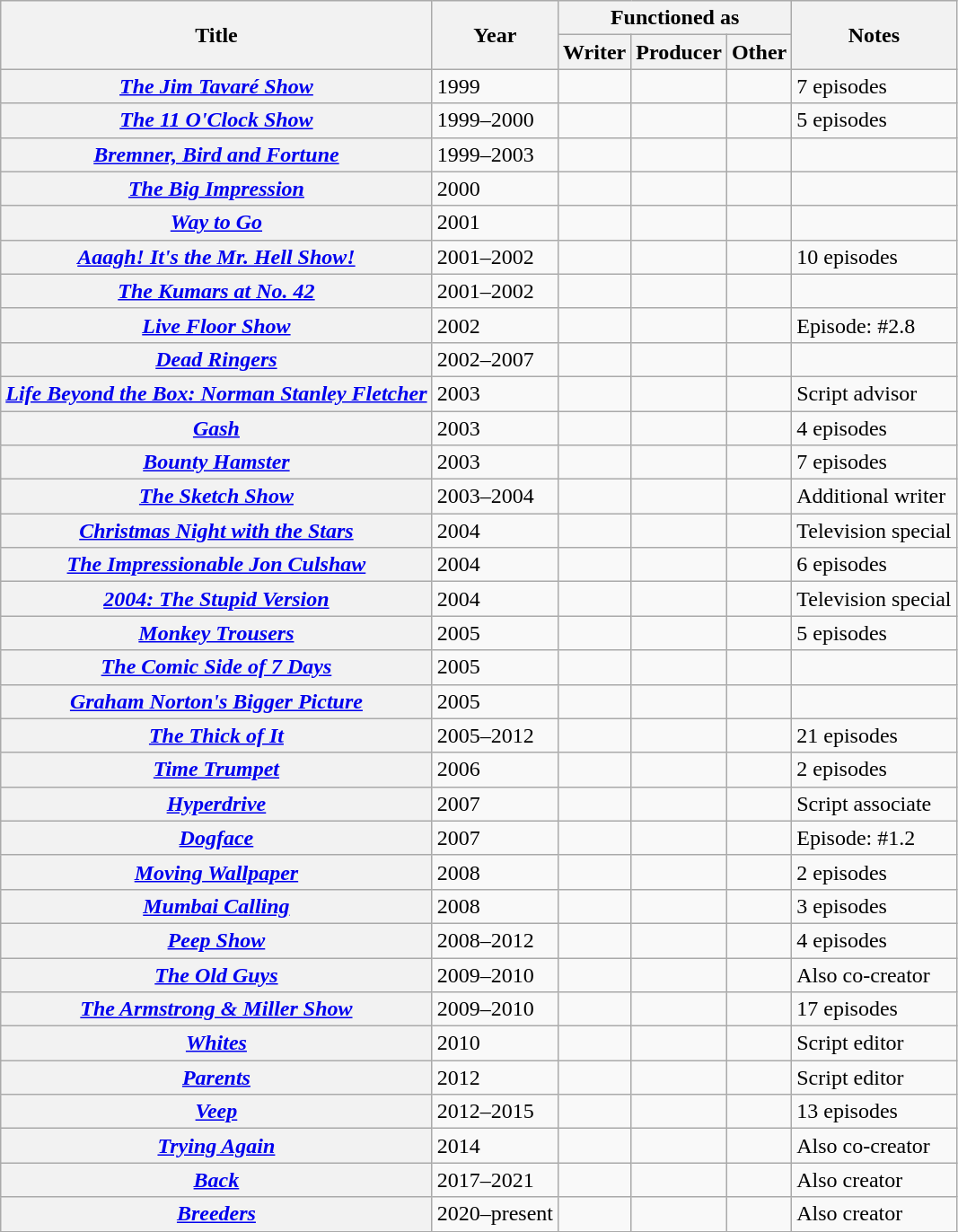<table class="wikitable sortable plainrowheaders" style="margin-right: 0;">
<tr>
<th rowspan="2" scope="col">Title</th>
<th rowspan="2" scope="col">Year</th>
<th colspan="3" scope="col">Functioned as</th>
<th rowspan="2" scope="col" class="unsortable">Notes</th>
</tr>
<tr>
<th scope="col">Writer</th>
<th scope="col">Producer</th>
<th scope="col">Other</th>
</tr>
<tr>
<th scope="row"><em><a href='#'>The Jim Tavaré Show</a></em></th>
<td>1999</td>
<td></td>
<td></td>
<td></td>
<td>7 episodes</td>
</tr>
<tr>
<th scope="row"><em><a href='#'>The 11 O'Clock Show</a></em></th>
<td>1999–2000</td>
<td></td>
<td></td>
<td></td>
<td>5 episodes</td>
</tr>
<tr>
<th scope="row"><em><a href='#'>Bremner, Bird and Fortune</a></em></th>
<td>1999–2003</td>
<td></td>
<td></td>
<td></td>
<td></td>
</tr>
<tr>
<th scope="row"><em><a href='#'>The Big Impression</a></em></th>
<td>2000</td>
<td></td>
<td></td>
<td></td>
<td></td>
</tr>
<tr>
<th scope="row"><em><a href='#'>Way to Go</a></em></th>
<td>2001</td>
<td></td>
<td></td>
<td></td>
<td></td>
</tr>
<tr>
<th scope="row"><em><a href='#'>Aaagh! It's the Mr. Hell Show!</a></em></th>
<td>2001–2002</td>
<td></td>
<td></td>
<td></td>
<td>10 episodes</td>
</tr>
<tr>
<th scope="row"><em><a href='#'>The Kumars at No. 42</a></em></th>
<td>2001–2002</td>
<td></td>
<td></td>
<td></td>
<td></td>
</tr>
<tr>
<th scope="row"><em><a href='#'>Live Floor Show</a></em></th>
<td>2002</td>
<td></td>
<td></td>
<td></td>
<td>Episode: #2.8</td>
</tr>
<tr>
<th scope="row"><em><a href='#'>Dead Ringers</a></em></th>
<td>2002–2007</td>
<td></td>
<td></td>
<td></td>
<td></td>
</tr>
<tr>
<th scope="row"><em><a href='#'>Life Beyond the Box: Norman Stanley Fletcher</a></em></th>
<td>2003</td>
<td></td>
<td></td>
<td></td>
<td>Script advisor</td>
</tr>
<tr>
<th scope="row"><em><a href='#'>Gash</a></em></th>
<td>2003</td>
<td></td>
<td></td>
<td></td>
<td>4 episodes</td>
</tr>
<tr>
<th scope="row"><em><a href='#'>Bounty Hamster</a></em></th>
<td>2003</td>
<td></td>
<td></td>
<td></td>
<td>7 episodes</td>
</tr>
<tr>
<th scope="row"><em><a href='#'>The Sketch Show</a></em></th>
<td>2003–2004</td>
<td></td>
<td></td>
<td></td>
<td>Additional writer</td>
</tr>
<tr>
<th scope="row"><em><a href='#'>Christmas Night with the Stars</a></em></th>
<td>2004</td>
<td></td>
<td></td>
<td></td>
<td>Television special</td>
</tr>
<tr>
<th scope="row"><em><a href='#'>The Impressionable Jon Culshaw</a></em></th>
<td>2004</td>
<td></td>
<td></td>
<td></td>
<td>6 episodes</td>
</tr>
<tr>
<th scope="row"><em><a href='#'>2004: The Stupid Version</a></em></th>
<td>2004</td>
<td></td>
<td></td>
<td></td>
<td>Television special</td>
</tr>
<tr>
<th scope="row"><em><a href='#'>Monkey Trousers</a></em></th>
<td>2005</td>
<td></td>
<td></td>
<td></td>
<td>5 episodes</td>
</tr>
<tr>
<th scope="row"><em><a href='#'>The Comic Side of 7 Days</a></em></th>
<td>2005</td>
<td></td>
<td></td>
<td></td>
<td></td>
</tr>
<tr>
<th scope="row"><em><a href='#'>Graham Norton's Bigger Picture</a></em></th>
<td>2005</td>
<td></td>
<td></td>
<td></td>
<td></td>
</tr>
<tr>
<th scope="row"><em><a href='#'>The Thick of It</a></em></th>
<td>2005–2012</td>
<td></td>
<td></td>
<td></td>
<td>21 episodes</td>
</tr>
<tr>
<th scope="row"><em><a href='#'>Time Trumpet</a></em></th>
<td>2006</td>
<td></td>
<td></td>
<td></td>
<td>2 episodes</td>
</tr>
<tr>
<th scope="row"><em><a href='#'>Hyperdrive</a></em></th>
<td>2007</td>
<td></td>
<td></td>
<td></td>
<td>Script associate</td>
</tr>
<tr>
<th scope="row"><em><a href='#'>Dogface</a></em></th>
<td>2007</td>
<td></td>
<td></td>
<td></td>
<td>Episode: #1.2</td>
</tr>
<tr>
<th scope="row"><em><a href='#'>Moving Wallpaper</a></em></th>
<td>2008</td>
<td></td>
<td></td>
<td></td>
<td>2 episodes</td>
</tr>
<tr>
<th scope="row"><em><a href='#'>Mumbai Calling</a></em></th>
<td>2008</td>
<td></td>
<td></td>
<td></td>
<td>3 episodes</td>
</tr>
<tr>
<th scope="row"><em><a href='#'>Peep Show</a></em></th>
<td>2008–2012</td>
<td></td>
<td></td>
<td></td>
<td>4 episodes</td>
</tr>
<tr>
<th scope="row"><em><a href='#'>The Old Guys</a></em></th>
<td>2009–2010</td>
<td></td>
<td></td>
<td></td>
<td>Also co-creator</td>
</tr>
<tr>
<th scope="row"><em><a href='#'>The Armstrong & Miller Show</a></em></th>
<td>2009–2010</td>
<td></td>
<td></td>
<td></td>
<td>17 episodes</td>
</tr>
<tr>
<th scope="row"><em><a href='#'>Whites</a></em></th>
<td>2010</td>
<td></td>
<td></td>
<td></td>
<td>Script editor</td>
</tr>
<tr>
<th scope="row"><em><a href='#'>Parents</a></em></th>
<td>2012</td>
<td></td>
<td></td>
<td></td>
<td>Script editor</td>
</tr>
<tr>
<th scope="row"><em><a href='#'>Veep</a></em></th>
<td>2012–2015</td>
<td></td>
<td></td>
<td></td>
<td>13 episodes</td>
</tr>
<tr>
<th scope="row"><em><a href='#'>Trying Again</a></em></th>
<td>2014</td>
<td></td>
<td></td>
<td></td>
<td>Also co-creator</td>
</tr>
<tr>
<th scope="row"><em><a href='#'>Back</a></em></th>
<td>2017–2021</td>
<td></td>
<td></td>
<td></td>
<td>Also creator</td>
</tr>
<tr>
<th scope="row"><em><a href='#'>Breeders</a></em></th>
<td>2020–present</td>
<td></td>
<td></td>
<td></td>
<td>Also creator</td>
</tr>
<tr>
</tr>
</table>
